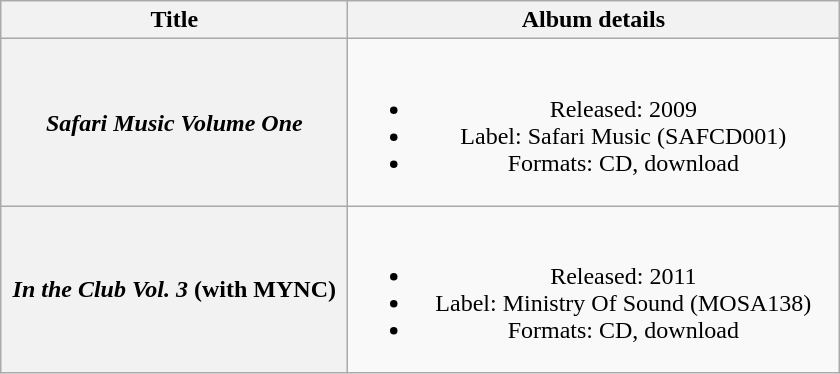<table class="wikitable plainrowheaders" style="text-align:center;">
<tr>
<th scope="col" rowspan="1" style="width:14em;">Title</th>
<th scope="col" rowspan="1" style="width:20em;">Album details</th>
</tr>
<tr>
<th scope="row"><em>Safari Music Volume One</em></th>
<td><br><ul><li>Released: 2009</li><li>Label: Safari Music (SAFCD001)</li><li>Formats: CD, download</li></ul></td>
</tr>
<tr>
<th scope="row"><em>In the Club Vol. 3</em> (with MYNC)</th>
<td><br><ul><li>Released: 2011</li><li>Label: Ministry Of Sound (MOSA138)</li><li>Formats: CD, download</li></ul></td>
</tr>
</table>
